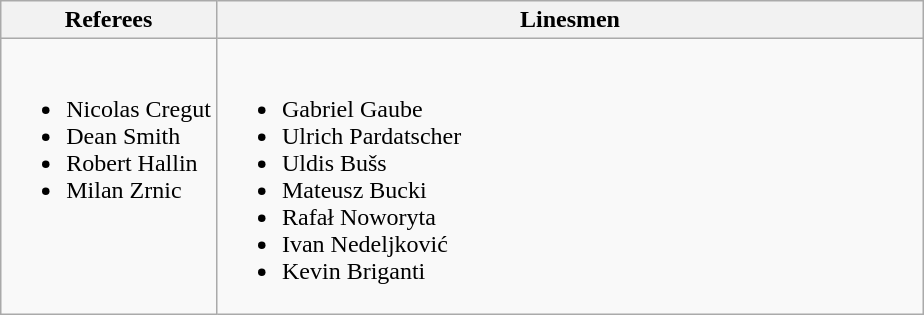<table class="wikitable">
<tr>
<th>Referees</th>
<th>Linesmen</th>
</tr>
<tr style="vertical-align:top">
<td><br><ul><li> Nicolas Cregut</li><li> Dean Smith</li><li> Robert Hallin</li><li> Milan Zrnic</li></ul></td>
<td style="width:29em"><br><ul><li> Gabriel Gaube</li><li> Ulrich Pardatscher</li><li> Uldis Bušs</li><li> Mateusz Bucki</li><li> Rafał Noworyta</li><li> Ivan Nedeljković</li><li> Kevin Briganti</li></ul></td>
</tr>
</table>
